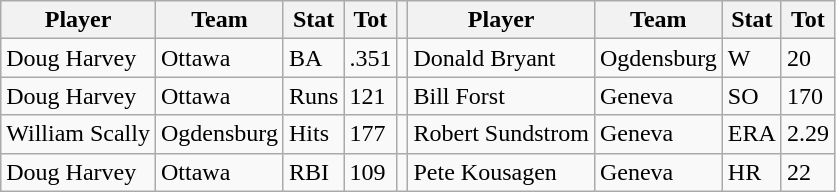<table class="wikitable">
<tr>
<th>Player</th>
<th>Team</th>
<th>Stat</th>
<th>Tot</th>
<th></th>
<th>Player</th>
<th>Team</th>
<th>Stat</th>
<th>Tot</th>
</tr>
<tr>
<td>Doug Harvey</td>
<td>Ottawa</td>
<td>BA</td>
<td>.351</td>
<td></td>
<td>Donald Bryant</td>
<td>Ogdensburg</td>
<td>W</td>
<td>20</td>
</tr>
<tr>
<td>Doug Harvey</td>
<td>Ottawa</td>
<td>Runs</td>
<td>121</td>
<td></td>
<td>Bill Forst</td>
<td>Geneva</td>
<td>SO</td>
<td>170</td>
</tr>
<tr>
<td>William Scally</td>
<td>Ogdensburg</td>
<td>Hits</td>
<td>177</td>
<td></td>
<td>Robert Sundstrom</td>
<td>Geneva</td>
<td>ERA</td>
<td>2.29</td>
</tr>
<tr>
<td>Doug Harvey</td>
<td>Ottawa</td>
<td>RBI</td>
<td>109</td>
<td></td>
<td>Pete Kousagen</td>
<td>Geneva</td>
<td>HR</td>
<td>22</td>
</tr>
</table>
